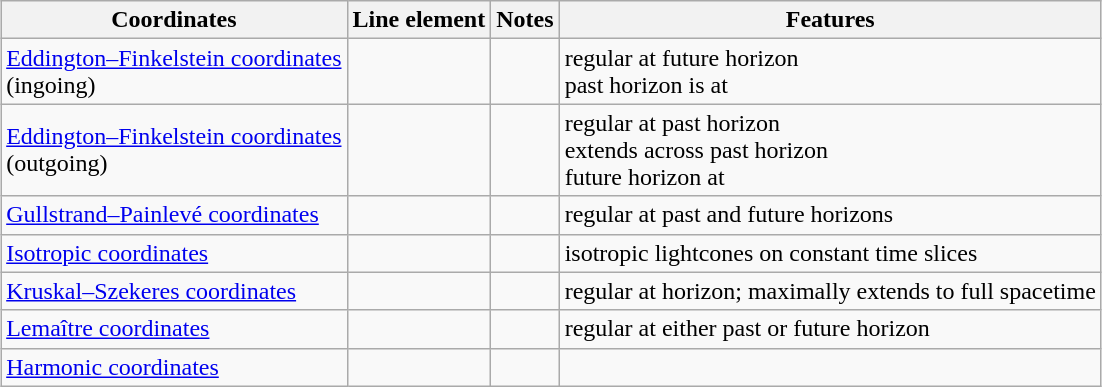<table class="wikitable" style="margin: 1em auto 1em auto;">
<tr>
<th>Coordinates</th>
<th>Line element</th>
<th>Notes</th>
<th>Features</th>
</tr>
<tr>
<td><a href='#'>Eddington–Finkelstein coordinates</a><br>(ingoing)</td>
<td></td>
<td></td>
<td>regular at future horizon<br> past horizon is at </td>
</tr>
<tr>
<td><a href='#'>Eddington–Finkelstein coordinates</a><br>(outgoing)</td>
<td></td>
<td></td>
<td>regular at past horizon<br>extends across past horizon<br>future horizon at </td>
</tr>
<tr>
<td><a href='#'>Gullstrand–Painlevé coordinates</a></td>
<td></td>
<td></td>
<td>regular at past and future horizons</td>
</tr>
<tr>
<td><a href='#'>Isotropic coordinates</a></td>
<td></td>
<td><br></td>
<td>isotropic lightcones on constant time slices</td>
</tr>
<tr>
<td><a href='#'>Kruskal–Szekeres coordinates</a></td>
<td></td>
<td></td>
<td>regular at horizon; maximally extends to full spacetime</td>
</tr>
<tr>
<td><a href='#'>Lemaître coordinates</a></td>
<td></td>
<td></td>
<td>regular at either past or future horizon</td>
</tr>
<tr>
<td><a href='#'>Harmonic coordinates</a></td>
<td></td>
<td></td>
<td></td>
</tr>
</table>
